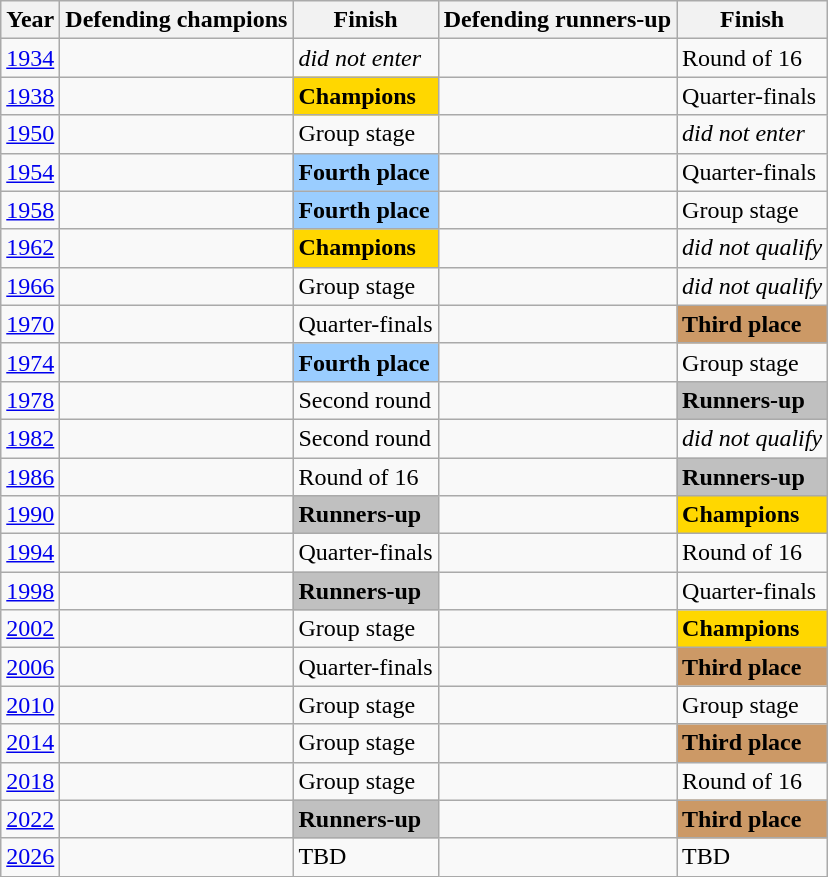<table class="wikitable">
<tr>
<th>Year</th>
<th>Defending champions</th>
<th>Finish</th>
<th>Defending runners-up</th>
<th>Finish</th>
</tr>
<tr>
<td><a href='#'>1934</a></td>
<td></td>
<td><em>did not enter</em></td>
<td></td>
<td>Round of 16</td>
</tr>
<tr>
<td><a href='#'>1938</a></td>
<td></td>
<td bgcolor=Gold><strong>Champions</strong></td>
<td></td>
<td>Quarter-finals</td>
</tr>
<tr>
<td><a href='#'>1950</a></td>
<td></td>
<td>Group stage</td>
<td></td>
<td><em>did not enter</em></td>
</tr>
<tr>
<td><a href='#'>1954</a></td>
<td></td>
<td bgcolor="#9acdff"><strong>Fourth place</strong></td>
<td></td>
<td>Quarter-finals</td>
</tr>
<tr>
<td><a href='#'>1958</a></td>
<td></td>
<td bgcolor="#9acdff"><strong>Fourth place</strong></td>
<td></td>
<td>Group stage</td>
</tr>
<tr>
<td><a href='#'>1962</a></td>
<td></td>
<td bgcolor=Gold><strong>Champions</strong></td>
<td></td>
<td><em>did not qualify</em></td>
</tr>
<tr>
<td><a href='#'>1966</a></td>
<td></td>
<td>Group stage</td>
<td></td>
<td><em>did not qualify</em></td>
</tr>
<tr>
<td><a href='#'>1970</a></td>
<td></td>
<td>Quarter-finals</td>
<td></td>
<td bgcolor=#cc9966><strong>Third place</strong></td>
</tr>
<tr>
<td><a href='#'>1974</a></td>
<td></td>
<td bgcolor=#9acdff><strong>Fourth place</strong></td>
<td></td>
<td>Group stage</td>
</tr>
<tr>
<td><a href='#'>1978</a></td>
<td></td>
<td>Second round</td>
<td></td>
<td bgcolor=Silver><strong>Runners-up</strong></td>
</tr>
<tr>
<td><a href='#'>1982</a></td>
<td></td>
<td>Second round</td>
<td></td>
<td><em>did not qualify</em></td>
</tr>
<tr>
<td><a href='#'>1986</a></td>
<td></td>
<td>Round of 16</td>
<td></td>
<td bgcolor=Silver><strong>Runners-up</strong></td>
</tr>
<tr>
<td><a href='#'>1990</a></td>
<td></td>
<td bgcolor=Silver><strong>Runners-up</strong></td>
<td></td>
<td bgcolor=Gold><strong>Champions</strong></td>
</tr>
<tr>
<td><a href='#'>1994</a></td>
<td></td>
<td>Quarter-finals</td>
<td></td>
<td>Round of 16</td>
</tr>
<tr>
<td><a href='#'>1998</a></td>
<td></td>
<td bgcolor=Silver><strong>Runners-up</strong></td>
<td></td>
<td>Quarter-finals</td>
</tr>
<tr>
<td><a href='#'>2002</a></td>
<td></td>
<td>Group stage</td>
<td></td>
<td bgcolor=Gold><strong>Champions</strong></td>
</tr>
<tr>
<td><a href='#'>2006</a></td>
<td></td>
<td>Quarter-finals</td>
<td></td>
<td bgcolor=#cc9966><strong>Third place</strong></td>
</tr>
<tr>
<td><a href='#'>2010</a></td>
<td></td>
<td>Group stage</td>
<td></td>
<td>Group stage</td>
</tr>
<tr>
<td><a href='#'>2014</a></td>
<td></td>
<td>Group stage</td>
<td></td>
<td bgcolor=#cc9966><strong>Third place</strong></td>
</tr>
<tr>
<td><a href='#'>2018</a></td>
<td></td>
<td>Group stage</td>
<td></td>
<td>Round of 16</td>
</tr>
<tr>
<td><a href='#'>2022</a></td>
<td></td>
<td bgcolor=Silver><strong>Runners-up</strong></td>
<td></td>
<td bgcolor=#cc9966><strong>Third place</strong></td>
</tr>
<tr>
<td><a href='#'>2026</a></td>
<td></td>
<td>TBD</td>
<td></td>
<td>TBD</td>
</tr>
</table>
